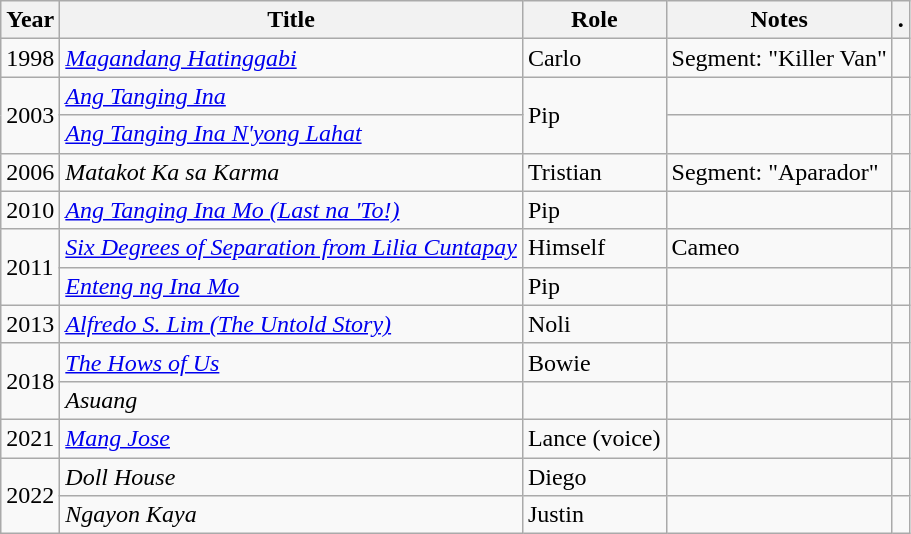<table class="wikitable sortable">
<tr>
<th>Year</th>
<th>Title</th>
<th>Role</th>
<th class="unsortable">Notes</th>
<th class="unsortable">.</th>
</tr>
<tr>
<td>1998</td>
<td><em><a href='#'>Magandang Hatinggabi</a></em></td>
<td>Carlo</td>
<td>Segment: "Killer Van"</td>
<td></td>
</tr>
<tr>
<td rowspan="2">2003</td>
<td><em><a href='#'>Ang Tanging Ina</a></em></td>
<td rowspan="2">Pip</td>
<td></td>
<td></td>
</tr>
<tr>
<td><em><a href='#'>Ang Tanging Ina N'yong Lahat</a></em></td>
<td></td>
<td></td>
</tr>
<tr>
<td>2006</td>
<td><em>Matakot Ka sa Karma</em></td>
<td>Tristian</td>
<td>Segment: "Aparador"</td>
<td></td>
</tr>
<tr>
<td>2010</td>
<td><em><a href='#'>Ang Tanging Ina Mo (Last na 'To!)</a></em></td>
<td>Pip</td>
<td></td>
<td></td>
</tr>
<tr>
<td rowspan="2">2011</td>
<td><em><a href='#'>Six Degrees of Separation from Lilia Cuntapay</a></em></td>
<td>Himself</td>
<td>Cameo</td>
<td></td>
</tr>
<tr>
<td><em><a href='#'>Enteng ng Ina Mo</a></em></td>
<td>Pip</td>
<td></td>
<td></td>
</tr>
<tr>
<td>2013</td>
<td><em><a href='#'>Alfredo S. Lim (The Untold Story)</a></em></td>
<td>Noli</td>
<td></td>
<td></td>
</tr>
<tr>
<td rowspan="2">2018</td>
<td><em><a href='#'>The Hows of Us</a></em></td>
<td>Bowie</td>
<td></td>
<td></td>
</tr>
<tr>
<td><em>Asuang</em></td>
<td></td>
<td></td>
<td></td>
</tr>
<tr>
<td>2021</td>
<td><em><a href='#'>Mang Jose</a></em></td>
<td>Lance (voice)</td>
<td></td>
<td></td>
</tr>
<tr>
<td rowspan="2">2022</td>
<td><em>Doll House</em></td>
<td>Diego</td>
<td></td>
<td></td>
</tr>
<tr>
<td><em>Ngayon Kaya</em></td>
<td>Justin</td>
<td></td>
<td></td>
</tr>
</table>
